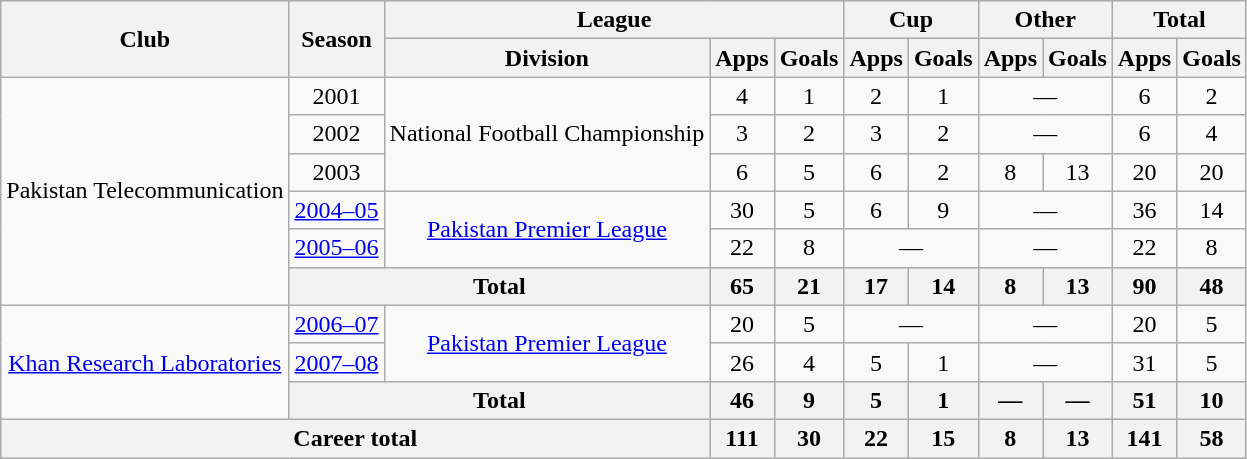<table class="wikitable" style="text-align: center;">
<tr>
<th rowspan=2>Club</th>
<th rowspan=2>Season</th>
<th colspan=3>League</th>
<th colspan=2>Cup</th>
<th colspan=2>Other</th>
<th colspan=2>Total</th>
</tr>
<tr>
<th>Division</th>
<th>Apps</th>
<th>Goals</th>
<th>Apps</th>
<th>Goals</th>
<th>Apps</th>
<th>Goals</th>
<th>Apps</th>
<th>Goals</th>
</tr>
<tr>
<td rowspan=6>Pakistan Telecommunication</td>
<td>2001</td>
<td rowspan=3>National Football Championship</td>
<td>4</td>
<td>1</td>
<td>2</td>
<td>1</td>
<td colspan=2>—</td>
<td>6</td>
<td>2</td>
</tr>
<tr>
<td>2002</td>
<td>3</td>
<td>2</td>
<td>3</td>
<td>2</td>
<td colspan=2>—</td>
<td>6</td>
<td>4</td>
</tr>
<tr>
<td>2003</td>
<td>6</td>
<td>5</td>
<td>6</td>
<td>2</td>
<td>8</td>
<td>13</td>
<td>20</td>
<td>20</td>
</tr>
<tr>
<td><a href='#'>2004–05</a></td>
<td rowspan=2><a href='#'>Pakistan Premier League</a></td>
<td>30</td>
<td>5</td>
<td>6</td>
<td>9</td>
<td colspan=2>—</td>
<td>36</td>
<td>14</td>
</tr>
<tr>
<td><a href='#'>2005–06</a></td>
<td>22</td>
<td>8</td>
<td colspan=2>—</td>
<td colspan=2>—</td>
<td>22</td>
<td>8</td>
</tr>
<tr>
<th colspan=2>Total</th>
<th>65</th>
<th>21</th>
<th>17</th>
<th>14</th>
<th>8</th>
<th>13</th>
<th>90</th>
<th>48</th>
</tr>
<tr>
<td rowspan=3><a href='#'>Khan Research Laboratories</a></td>
<td><a href='#'>2006–07</a></td>
<td rowspan=2><a href='#'>Pakistan Premier League</a></td>
<td>20</td>
<td>5</td>
<td colspan=2>—</td>
<td colspan=2>—</td>
<td>20</td>
<td>5</td>
</tr>
<tr>
<td><a href='#'>2007–08</a></td>
<td>26</td>
<td>4</td>
<td>5</td>
<td>1</td>
<td colspan=2>—</td>
<td>31</td>
<td>5</td>
</tr>
<tr>
<th colspan=2>Total</th>
<th>46</th>
<th>9</th>
<th>5</th>
<th>1</th>
<th>—</th>
<th>—</th>
<th>51</th>
<th>10</th>
</tr>
<tr>
<th colspan=3>Career total</th>
<th>111</th>
<th>30</th>
<th>22</th>
<th>15</th>
<th>8</th>
<th>13</th>
<th>141</th>
<th>58</th>
</tr>
</table>
